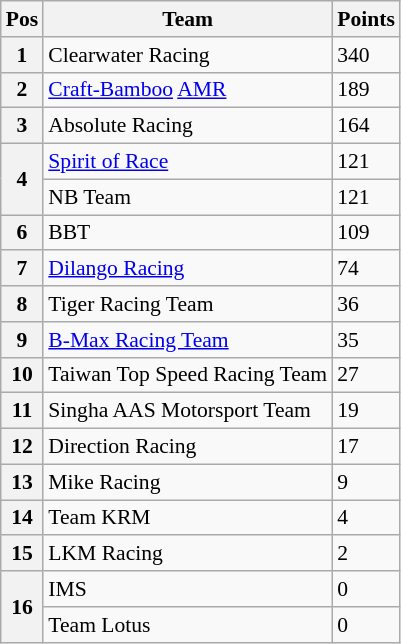<table class="wikitable" style="font-size: 90%;">
<tr>
<th>Pos</th>
<th>Team</th>
<th>Points</th>
</tr>
<tr>
<th>1</th>
<td>Clearwater Racing</td>
<td>340</td>
</tr>
<tr>
<th>2</th>
<td><a href='#'>Craft-Bamboo</a> <a href='#'>AMR</a></td>
<td>189</td>
</tr>
<tr>
<th>3</th>
<td>Absolute Racing</td>
<td>164</td>
</tr>
<tr>
<th rowspan=2>4</th>
<td><a href='#'>Spirit of Race</a></td>
<td>121</td>
</tr>
<tr>
<td>NB Team</td>
<td>121</td>
</tr>
<tr>
<th>6</th>
<td>BBT</td>
<td>109</td>
</tr>
<tr>
<th>7</th>
<td><a href='#'>Dilango Racing</a></td>
<td>74</td>
</tr>
<tr>
<th>8</th>
<td>Tiger Racing Team</td>
<td>36</td>
</tr>
<tr>
<th>9</th>
<td><a href='#'>B-Max Racing Team</a></td>
<td>35</td>
</tr>
<tr>
<th>10</th>
<td>Taiwan Top Speed Racing Team</td>
<td>27</td>
</tr>
<tr>
<th>11</th>
<td>Singha AAS Motorsport Team</td>
<td>19</td>
</tr>
<tr>
<th>12</th>
<td>Direction Racing</td>
<td>17</td>
</tr>
<tr>
<th>13</th>
<td>Mike Racing</td>
<td>9</td>
</tr>
<tr>
<th>14</th>
<td>Team KRM</td>
<td>4</td>
</tr>
<tr>
<th>15</th>
<td>LKM Racing</td>
<td>2</td>
</tr>
<tr>
<th rowspan=2>16</th>
<td>IMS</td>
<td>0</td>
</tr>
<tr>
<td>Team Lotus</td>
<td>0</td>
</tr>
</table>
